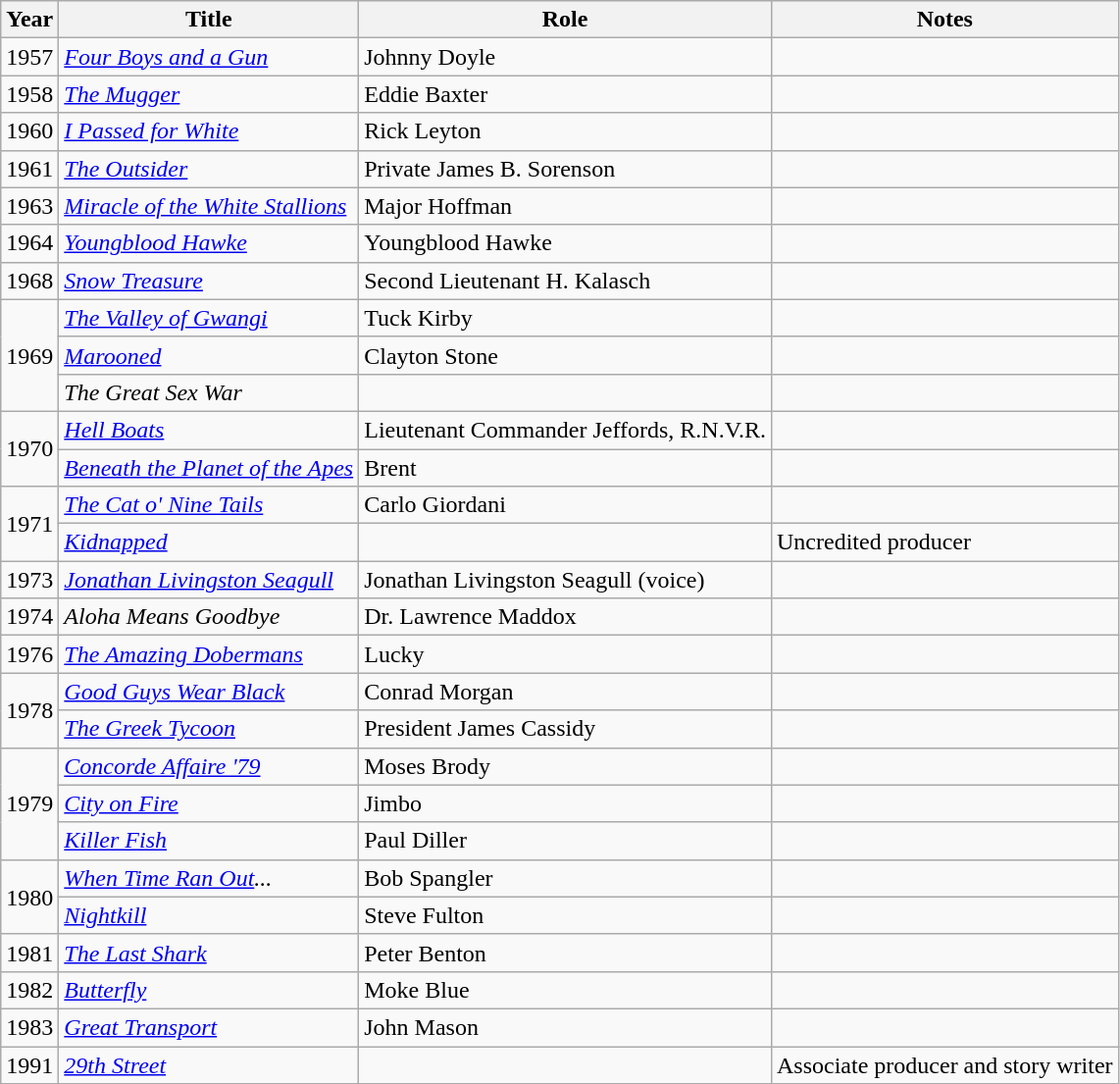<table class="wikitable sortable">
<tr>
<th>Year</th>
<th>Title</th>
<th>Role</th>
<th>Notes</th>
</tr>
<tr>
<td>1957</td>
<td><em><a href='#'>Four Boys and a Gun</a></em></td>
<td>Johnny Doyle</td>
<td></td>
</tr>
<tr>
<td>1958</td>
<td><em><a href='#'>The Mugger</a></em></td>
<td>Eddie Baxter</td>
<td></td>
</tr>
<tr>
<td>1960</td>
<td><em><a href='#'>I Passed for White</a></em></td>
<td>Rick Leyton</td>
<td></td>
</tr>
<tr>
<td>1961</td>
<td><em><a href='#'>The Outsider</a></em></td>
<td>Private James B. Sorenson</td>
<td></td>
</tr>
<tr>
<td>1963</td>
<td><em><a href='#'>Miracle of the White Stallions</a></em></td>
<td>Major Hoffman</td>
<td></td>
</tr>
<tr>
<td>1964</td>
<td><em><a href='#'>Youngblood Hawke</a></em></td>
<td>Youngblood Hawke</td>
<td></td>
</tr>
<tr>
<td>1968</td>
<td><em><a href='#'>Snow Treasure</a></em></td>
<td>Second Lieutenant H. Kalasch</td>
<td></td>
</tr>
<tr>
<td rowspan="3">1969</td>
<td><em><a href='#'>The Valley of Gwangi</a></em></td>
<td>Tuck Kirby</td>
<td></td>
</tr>
<tr>
<td><em><a href='#'>Marooned</a></em></td>
<td>Clayton Stone</td>
<td></td>
</tr>
<tr>
<td><em>The Great Sex War</em></td>
<td></td>
<td></td>
</tr>
<tr>
<td rowspan="2">1970</td>
<td><em><a href='#'>Hell Boats</a></em></td>
<td>Lieutenant Commander Jeffords, R.N.V.R.</td>
<td></td>
</tr>
<tr>
<td><em><a href='#'>Beneath the Planet of the Apes</a></em></td>
<td>Brent</td>
<td></td>
</tr>
<tr>
<td rowspan="2">1971</td>
<td><em><a href='#'>The Cat o' Nine Tails</a></em></td>
<td>Carlo Giordani</td>
<td></td>
</tr>
<tr>
<td><em><a href='#'>Kidnapped</a></em></td>
<td></td>
<td>Uncredited producer</td>
</tr>
<tr>
<td>1973</td>
<td><em><a href='#'>Jonathan Livingston Seagull</a></em></td>
<td>Jonathan Livingston Seagull (voice)</td>
<td></td>
</tr>
<tr>
<td>1974</td>
<td><em>Aloha Means Goodbye</em></td>
<td>Dr. Lawrence Maddox</td>
<td></td>
</tr>
<tr>
<td>1976</td>
<td><em><a href='#'>The Amazing Dobermans</a></em></td>
<td>Lucky</td>
<td></td>
</tr>
<tr>
<td rowspan="2">1978</td>
<td><em><a href='#'>Good Guys Wear Black</a></em></td>
<td>Conrad Morgan</td>
<td></td>
</tr>
<tr>
<td><em><a href='#'>The Greek Tycoon</a></em></td>
<td>President James Cassidy</td>
<td></td>
</tr>
<tr>
<td rowspan="3">1979</td>
<td><em><a href='#'>Concorde Affaire '79</a></em></td>
<td>Moses Brody</td>
<td></td>
</tr>
<tr>
<td><em><a href='#'>City on Fire</a></em></td>
<td>Jimbo</td>
<td></td>
</tr>
<tr>
<td><em><a href='#'>Killer Fish</a></em></td>
<td>Paul Diller</td>
<td></td>
</tr>
<tr>
<td rowspan="2">1980</td>
<td><em><a href='#'>When Time Ran Out</a>...</em></td>
<td>Bob Spangler</td>
<td></td>
</tr>
<tr>
<td><em><a href='#'>Nightkill</a></em></td>
<td>Steve Fulton</td>
<td></td>
</tr>
<tr>
<td>1981</td>
<td><em><a href='#'>The Last Shark</a></em></td>
<td>Peter Benton</td>
<td></td>
</tr>
<tr>
<td>1982</td>
<td><em><a href='#'>Butterfly</a></em></td>
<td>Moke Blue</td>
<td></td>
</tr>
<tr>
<td>1983</td>
<td><em><a href='#'>Great Transport</a></em></td>
<td>John Mason</td>
<td></td>
</tr>
<tr>
<td>1991</td>
<td><em><a href='#'>29th Street</a></em></td>
<td></td>
<td>Associate producer and story writer</td>
</tr>
</table>
